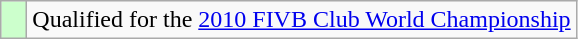<table class="wikitable" style="text-align: left">
<tr>
<td width=10px bgcolor=#CCFFCC></td>
<td>Qualified for the <a href='#'>2010 FIVB Club World Championship</a></td>
</tr>
</table>
